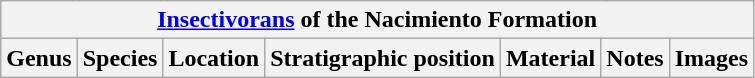<table class="wikitable" align="center">
<tr>
<th colspan="7" align="center"><a href='#'>Insectivorans</a> of the Nacimiento Formation</th>
</tr>
<tr>
<th>Genus</th>
<th>Species</th>
<th>Location</th>
<th>Stratigraphic position</th>
<th>Material</th>
<th>Notes</th>
<th>Images</th>
</tr>
</table>
